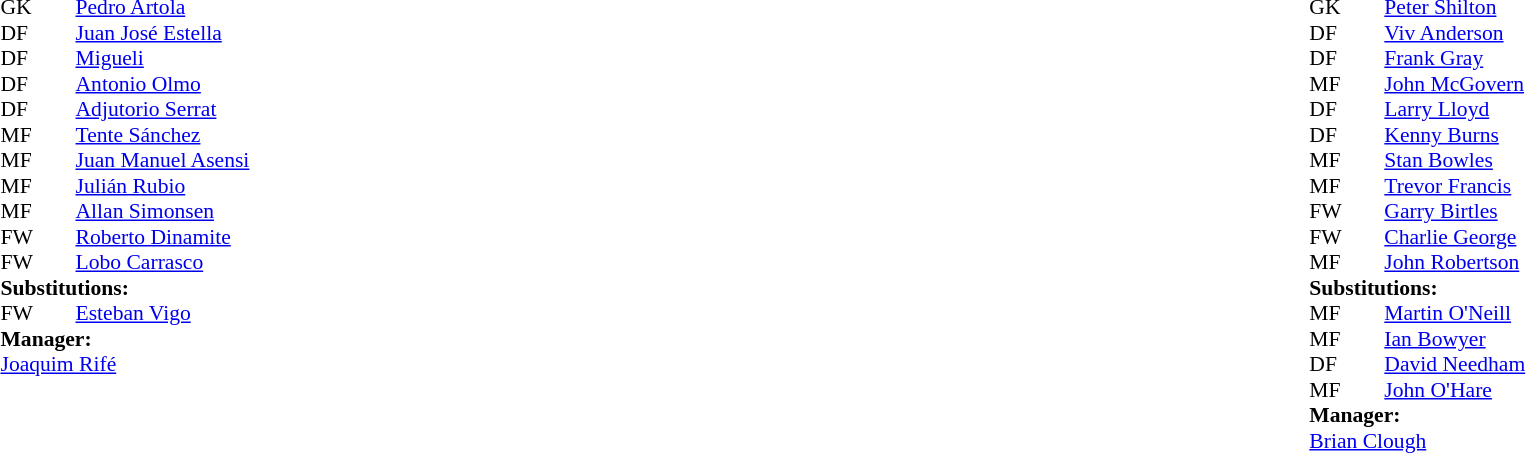<table width="100%">
<tr>
<td valign="top" width="50%"><br><table style="font-size: 90%" cellspacing="0" cellpadding="0">
<tr>
<th width=25></th>
<th width=25></th>
</tr>
<tr>
<td>GK</td>
<td></td>
<td> <a href='#'>Pedro Artola</a></td>
</tr>
<tr>
<td>DF</td>
<td></td>
<td> <a href='#'>Juan José Estella</a></td>
</tr>
<tr>
<td>DF</td>
<td></td>
<td> <a href='#'>Migueli</a></td>
</tr>
<tr>
<td>DF</td>
<td></td>
<td> <a href='#'>Antonio Olmo</a></td>
</tr>
<tr>
<td>DF</td>
<td></td>
<td> <a href='#'>Adjutorio Serrat</a></td>
<td></td>
<td></td>
</tr>
<tr>
<td>MF</td>
<td></td>
<td> <a href='#'>Tente Sánchez</a></td>
</tr>
<tr>
<td>MF</td>
<td></td>
<td> <a href='#'>Juan Manuel Asensi</a></td>
</tr>
<tr>
<td>MF</td>
<td></td>
<td> <a href='#'>Julián Rubio</a></td>
<td></td>
</tr>
<tr>
<td>MF</td>
<td></td>
<td> <a href='#'>Allan Simonsen</a></td>
</tr>
<tr>
<td>FW</td>
<td></td>
<td> <a href='#'>Roberto Dinamite</a></td>
</tr>
<tr>
<td>FW</td>
<td></td>
<td> <a href='#'>Lobo Carrasco</a></td>
</tr>
<tr>
<td colspan=3><strong>Substitutions:</strong></td>
</tr>
<tr>
<td>FW</td>
<td></td>
<td> <a href='#'>Esteban Vigo</a></td>
<td></td>
<td></td>
</tr>
<tr>
<td colspan=3><strong>Manager:</strong></td>
</tr>
<tr>
<td colspan=4> <a href='#'>Joaquim Rifé</a></td>
</tr>
</table>
</td>
<td valign="top" width="50%"><br><table style="font-size: 90%" cellspacing="0" cellpadding="0" align=center>
<tr>
<th width=25></th>
<th width=25></th>
</tr>
<tr>
<td>GK</td>
<td></td>
<td> <a href='#'>Peter Shilton</a></td>
</tr>
<tr>
<td>DF</td>
<td></td>
<td> <a href='#'>Viv Anderson</a></td>
</tr>
<tr>
<td>DF</td>
<td></td>
<td> <a href='#'>Frank Gray</a></td>
</tr>
<tr>
<td>MF</td>
<td></td>
<td> <a href='#'>John McGovern</a></td>
</tr>
<tr>
<td>DF</td>
<td></td>
<td> <a href='#'>Larry Lloyd</a></td>
</tr>
<tr>
<td>DF</td>
<td></td>
<td> <a href='#'>Kenny Burns</a></td>
</tr>
<tr>
<td>MF</td>
<td></td>
<td> <a href='#'>Stan Bowles</a></td>
</tr>
<tr>
<td>MF</td>
<td></td>
<td> <a href='#'>Trevor Francis</a></td>
<td></td>
<td></td>
</tr>
<tr>
<td>FW</td>
<td></td>
<td> <a href='#'>Garry Birtles</a></td>
</tr>
<tr>
<td>FW</td>
<td></td>
<td> <a href='#'>Charlie George</a></td>
</tr>
<tr>
<td>MF</td>
<td></td>
<td> <a href='#'>John Robertson</a></td>
</tr>
<tr>
<td colspan=3><strong>Substitutions:</strong></td>
</tr>
<tr>
<td>MF</td>
<td></td>
<td> <a href='#'>Martin O'Neill</a></td>
<td></td>
<td></td>
</tr>
<tr>
<td>MF</td>
<td></td>
<td> <a href='#'>Ian Bowyer</a></td>
</tr>
<tr>
<td>DF</td>
<td></td>
<td> <a href='#'>David Needham</a></td>
</tr>
<tr>
<td>MF</td>
<td></td>
<td> <a href='#'>John O'Hare</a></td>
</tr>
<tr>
<td colspan=3><strong>Manager:</strong></td>
</tr>
<tr>
<td colspan=4> <a href='#'>Brian Clough</a></td>
</tr>
</table>
</td>
</tr>
</table>
